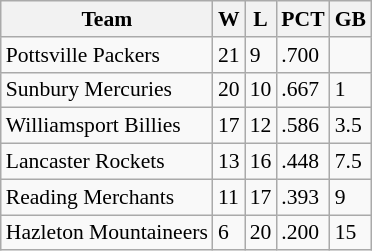<table class="wikitable" style="font-size:90%">
<tr>
<th>Team</th>
<th>W</th>
<th>L</th>
<th>PCT</th>
<th>GB</th>
</tr>
<tr>
<td>Pottsville Packers</td>
<td>21</td>
<td>9</td>
<td>.700</td>
<td></td>
</tr>
<tr>
<td>Sunbury Mercuries</td>
<td>20</td>
<td>10</td>
<td>.667</td>
<td>1</td>
</tr>
<tr>
<td>Williamsport Billies</td>
<td>17</td>
<td>12</td>
<td>.586</td>
<td>3.5</td>
</tr>
<tr>
<td>Lancaster Rockets</td>
<td>13</td>
<td>16</td>
<td>.448</td>
<td>7.5</td>
</tr>
<tr>
<td>Reading Merchants</td>
<td>11</td>
<td>17</td>
<td>.393</td>
<td>9</td>
</tr>
<tr>
<td>Hazleton Mountaineers</td>
<td>6</td>
<td>20</td>
<td>.200</td>
<td>15</td>
</tr>
</table>
